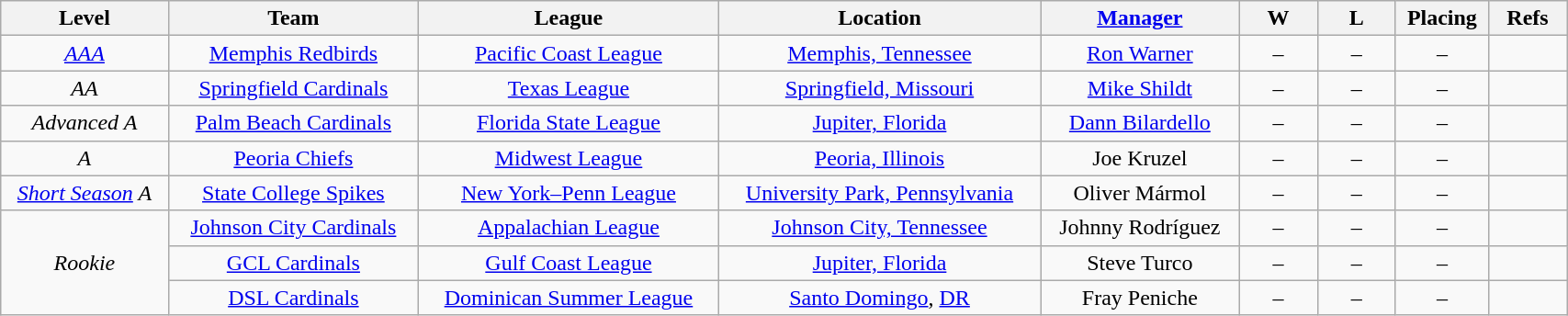<table class="wikitable" style="width:90%; text-align:center;">
<tr>
<th>Level</th>
<th>Team</th>
<th>League</th>
<th>Location</th>
<th><a href='#'>Manager</a></th>
<th style="width:5%;">W</th>
<th style="width:5%;">L</th>
<th>Placing</th>
<th style="width:5%;">Refs</th>
</tr>
<tr>
<td><em><a href='#'>AAA</a></em></td>
<td><a href='#'>Memphis Redbirds</a></td>
<td><a href='#'>Pacific Coast League</a></td>
<td><a href='#'>Memphis, Tennessee</a></td>
<td><a href='#'>Ron Warner</a></td>
<td>–</td>
<td>–</td>
<td>–</td>
<td></td>
</tr>
<tr>
<td><em>AA</em></td>
<td><a href='#'>Springfield Cardinals</a></td>
<td><a href='#'>Texas League</a></td>
<td><a href='#'>Springfield, Missouri</a></td>
<td><a href='#'>Mike Shildt</a></td>
<td>–</td>
<td>–</td>
<td>–</td>
<td></td>
</tr>
<tr>
<td><em>Advanced A</em></td>
<td><a href='#'>Palm Beach Cardinals</a></td>
<td><a href='#'>Florida State League</a></td>
<td><a href='#'>Jupiter, Florida</a></td>
<td><a href='#'>Dann Bilardello</a></td>
<td>–</td>
<td>–</td>
<td>–</td>
<td></td>
</tr>
<tr>
<td><em>A</em></td>
<td><a href='#'>Peoria Chiefs</a></td>
<td><a href='#'>Midwest League</a></td>
<td><a href='#'>Peoria, Illinois</a></td>
<td>Joe Kruzel</td>
<td>–</td>
<td>–</td>
<td>–</td>
<td></td>
</tr>
<tr>
<td><em><a href='#'>Short Season</a> A</em></td>
<td><a href='#'>State College Spikes</a></td>
<td><a href='#'>New York–Penn League</a></td>
<td><a href='#'>University Park, Pennsylvania</a></td>
<td>Oliver Mármol</td>
<td>–</td>
<td>–</td>
<td>–</td>
<td></td>
</tr>
<tr>
<td rowspan=3><em>Rookie</em></td>
<td><a href='#'>Johnson City Cardinals</a></td>
<td><a href='#'>Appalachian League</a></td>
<td><a href='#'>Johnson City, Tennessee</a></td>
<td>Johnny Rodríguez</td>
<td>–</td>
<td>–</td>
<td>–</td>
<td></td>
</tr>
<tr>
<td><a href='#'>GCL Cardinals</a></td>
<td><a href='#'>Gulf Coast League</a></td>
<td><a href='#'>Jupiter, Florida</a></td>
<td>Steve Turco</td>
<td>–</td>
<td>–</td>
<td>–</td>
<td></td>
</tr>
<tr>
<td><a href='#'>DSL Cardinals</a></td>
<td><a href='#'>Dominican Summer League</a></td>
<td><a href='#'>Santo Domingo</a>, <a href='#'>DR</a></td>
<td>Fray Peniche</td>
<td>–</td>
<td>–</td>
<td>–</td>
<td></td>
</tr>
</table>
